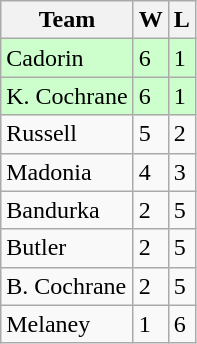<table class="wikitable" border="1">
<tr>
<th>Team</th>
<th>W</th>
<th>L</th>
</tr>
<tr bgcolor=#ccffcc>
<td>Cadorin</td>
<td>6</td>
<td>1</td>
</tr>
<tr bgcolor=#ccffcc>
<td>K. Cochrane</td>
<td>6</td>
<td>1</td>
</tr>
<tr>
<td>Russell</td>
<td>5</td>
<td>2</td>
</tr>
<tr>
<td>Madonia</td>
<td>4</td>
<td>3</td>
</tr>
<tr>
<td>Bandurka</td>
<td>2</td>
<td>5</td>
</tr>
<tr>
<td>Butler</td>
<td>2</td>
<td>5</td>
</tr>
<tr>
<td>B. Cochrane</td>
<td>2</td>
<td>5</td>
</tr>
<tr>
<td>Melaney</td>
<td>1</td>
<td>6</td>
</tr>
</table>
